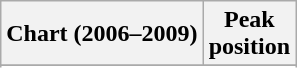<table class="wikitable sortable plainrowheaders" style="text-align:center">
<tr>
<th scope="col">Chart (2006–2009)</th>
<th scope="col">Peak<br>position</th>
</tr>
<tr>
</tr>
<tr>
</tr>
<tr>
</tr>
<tr>
</tr>
<tr>
</tr>
<tr>
</tr>
</table>
